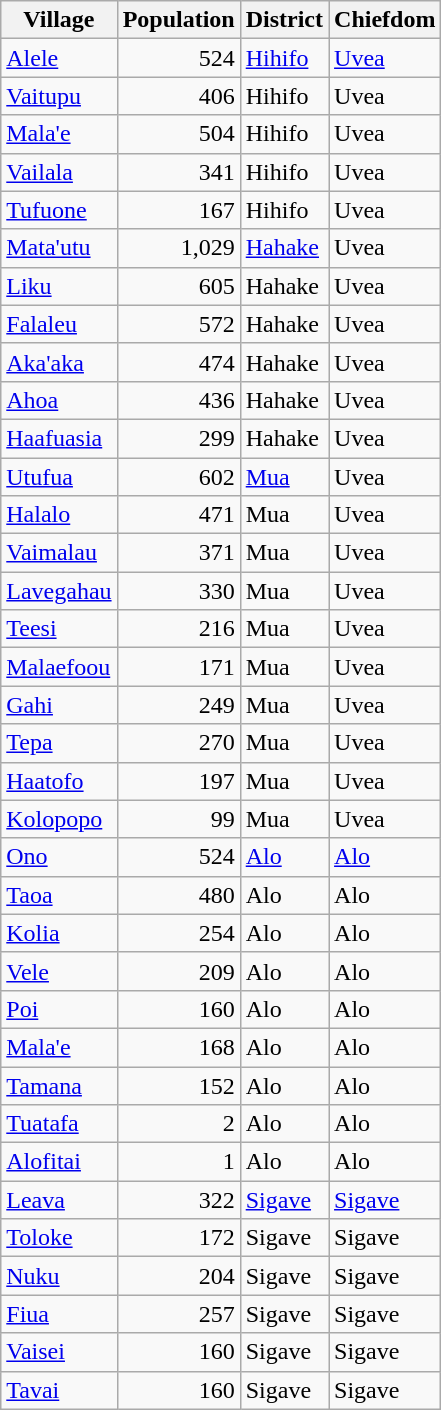<table class="wikitable sortable" style="text-align:left">
<tr>
<th>Village</th>
<th>Population</th>
<th>District</th>
<th>Chiefdom</th>
</tr>
<tr>
<td><a href='#'>Alele</a></td>
<td align="right">524</td>
<td><a href='#'>Hihifo</a></td>
<td><a href='#'>Uvea</a></td>
</tr>
<tr>
<td><a href='#'>Vaitupu</a></td>
<td align="right">406</td>
<td>Hihifo</td>
<td>Uvea</td>
</tr>
<tr>
<td><a href='#'>Mala'e</a></td>
<td align="right">504</td>
<td>Hihifo</td>
<td>Uvea</td>
</tr>
<tr>
<td><a href='#'>Vailala</a></td>
<td align="right">341</td>
<td>Hihifo</td>
<td>Uvea</td>
</tr>
<tr>
<td><a href='#'>Tufuone</a></td>
<td align="right">167</td>
<td>Hihifo</td>
<td>Uvea</td>
</tr>
<tr>
<td><a href='#'>Mata'utu</a></td>
<td align="right">1,029</td>
<td><a href='#'>Hahake</a></td>
<td>Uvea</td>
</tr>
<tr>
<td><a href='#'>Liku</a></td>
<td align="right">605</td>
<td>Hahake</td>
<td>Uvea</td>
</tr>
<tr>
<td><a href='#'>Falaleu</a></td>
<td align="right">572</td>
<td>Hahake</td>
<td>Uvea</td>
</tr>
<tr>
<td><a href='#'>Aka'aka</a></td>
<td align="right">474</td>
<td>Hahake</td>
<td>Uvea</td>
</tr>
<tr>
<td><a href='#'>Ahoa</a></td>
<td align="right">436</td>
<td>Hahake</td>
<td>Uvea</td>
</tr>
<tr>
<td><a href='#'>Haafuasia</a></td>
<td align="right">299</td>
<td>Hahake</td>
<td>Uvea</td>
</tr>
<tr>
<td><a href='#'>Utufua</a></td>
<td align="right">602</td>
<td><a href='#'>Mua</a></td>
<td>Uvea</td>
</tr>
<tr>
<td><a href='#'>Halalo</a></td>
<td align="right">471</td>
<td>Mua</td>
<td>Uvea</td>
</tr>
<tr>
<td><a href='#'>Vaimalau</a></td>
<td align="right">371</td>
<td>Mua</td>
<td>Uvea</td>
</tr>
<tr>
<td><a href='#'>Lavegahau</a></td>
<td align="right">330</td>
<td>Mua</td>
<td>Uvea</td>
</tr>
<tr>
<td><a href='#'>Teesi</a></td>
<td align="right">216</td>
<td>Mua</td>
<td>Uvea</td>
</tr>
<tr>
<td><a href='#'>Malaefoou</a></td>
<td align="right">171</td>
<td>Mua</td>
<td>Uvea</td>
</tr>
<tr>
<td><a href='#'>Gahi</a></td>
<td align="right">249</td>
<td>Mua</td>
<td>Uvea</td>
</tr>
<tr>
<td><a href='#'>Tepa</a></td>
<td align="right">270</td>
<td>Mua</td>
<td>Uvea</td>
</tr>
<tr>
<td><a href='#'>Haatofo</a></td>
<td align="right">197</td>
<td>Mua</td>
<td>Uvea</td>
</tr>
<tr>
<td><a href='#'>Kolopopo</a></td>
<td align="right">99</td>
<td>Mua</td>
<td>Uvea</td>
</tr>
<tr>
<td><a href='#'>Ono</a></td>
<td align="right">524</td>
<td><a href='#'>Alo</a></td>
<td><a href='#'>Alo</a></td>
</tr>
<tr>
<td><a href='#'>Taoa</a></td>
<td align="right">480</td>
<td>Alo</td>
<td>Alo</td>
</tr>
<tr>
<td><a href='#'>Kolia</a></td>
<td align="right">254</td>
<td>Alo</td>
<td>Alo</td>
</tr>
<tr>
<td><a href='#'>Vele</a></td>
<td align="right">209</td>
<td>Alo</td>
<td>Alo</td>
</tr>
<tr>
<td><a href='#'>Poi</a></td>
<td align="right">160</td>
<td>Alo</td>
<td>Alo</td>
</tr>
<tr>
<td><a href='#'>Mala'e</a></td>
<td align="right">168</td>
<td>Alo</td>
<td>Alo</td>
</tr>
<tr>
<td><a href='#'>Tamana</a></td>
<td align="right">152</td>
<td>Alo</td>
<td>Alo</td>
</tr>
<tr>
<td><a href='#'>Tuatafa</a></td>
<td align="right">2</td>
<td>Alo</td>
<td>Alo</td>
</tr>
<tr>
<td><a href='#'>Alofitai</a></td>
<td align="right">1</td>
<td>Alo</td>
<td>Alo</td>
</tr>
<tr>
<td><a href='#'>Leava</a></td>
<td align="right">322</td>
<td><a href='#'>Sigave</a></td>
<td><a href='#'>Sigave</a></td>
</tr>
<tr>
<td><a href='#'>Toloke</a></td>
<td align="right">172</td>
<td>Sigave</td>
<td>Sigave</td>
</tr>
<tr>
<td><a href='#'>Nuku</a></td>
<td align="right">204</td>
<td>Sigave</td>
<td>Sigave</td>
</tr>
<tr>
<td><a href='#'>Fiua</a></td>
<td align="right">257</td>
<td>Sigave</td>
<td>Sigave</td>
</tr>
<tr>
<td><a href='#'>Vaisei</a></td>
<td align="right">160</td>
<td>Sigave</td>
<td>Sigave</td>
</tr>
<tr>
<td><a href='#'>Tavai</a></td>
<td align="right">160</td>
<td>Sigave</td>
<td>Sigave</td>
</tr>
</table>
